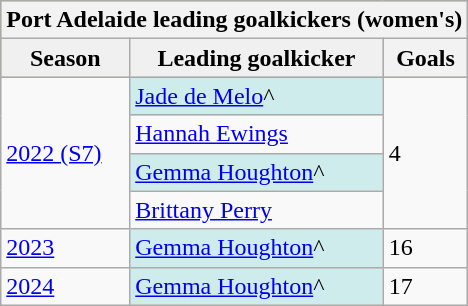<table class="wikitable">
<tr style="background:#bdb76b">
<th colspan="3">Port Adelaide leading goalkickers (women's)</th>
</tr>
<tr style="background:#bdb76b">
<th style="text-align:center; background:#f0f0f0;"><strong>Season</strong></th>
<th style="text-align:center; background:#f0f0f0;"><strong>Leading goalkicker</strong></th>
<th>Goals</th>
</tr>
<tr>
<td rowspan="4"><a href='#'>2022 (S7)</a></td>
<td style=";background-color:#CFECEC"><a href='#'>Jade de Melo</a>^</td>
<td rowspan="4">4</td>
</tr>
<tr>
<td><a href='#'>Hannah Ewings</a></td>
</tr>
<tr>
<td style=";background-color:#CFECEC"><a href='#'>Gemma Houghton</a>^</td>
</tr>
<tr>
<td><a href='#'>Brittany Perry</a></td>
</tr>
<tr>
<td><a href='#'>2023</a></td>
<td style=";background-color:#CFECEC"><a href='#'>Gemma Houghton</a>^</td>
<td>16</td>
</tr>
<tr>
<td><a href='#'>2024</a></td>
<td style=";background-color:#CFECEC"><a href='#'>Gemma Houghton</a>^</td>
<td>17</td>
</tr>
</table>
